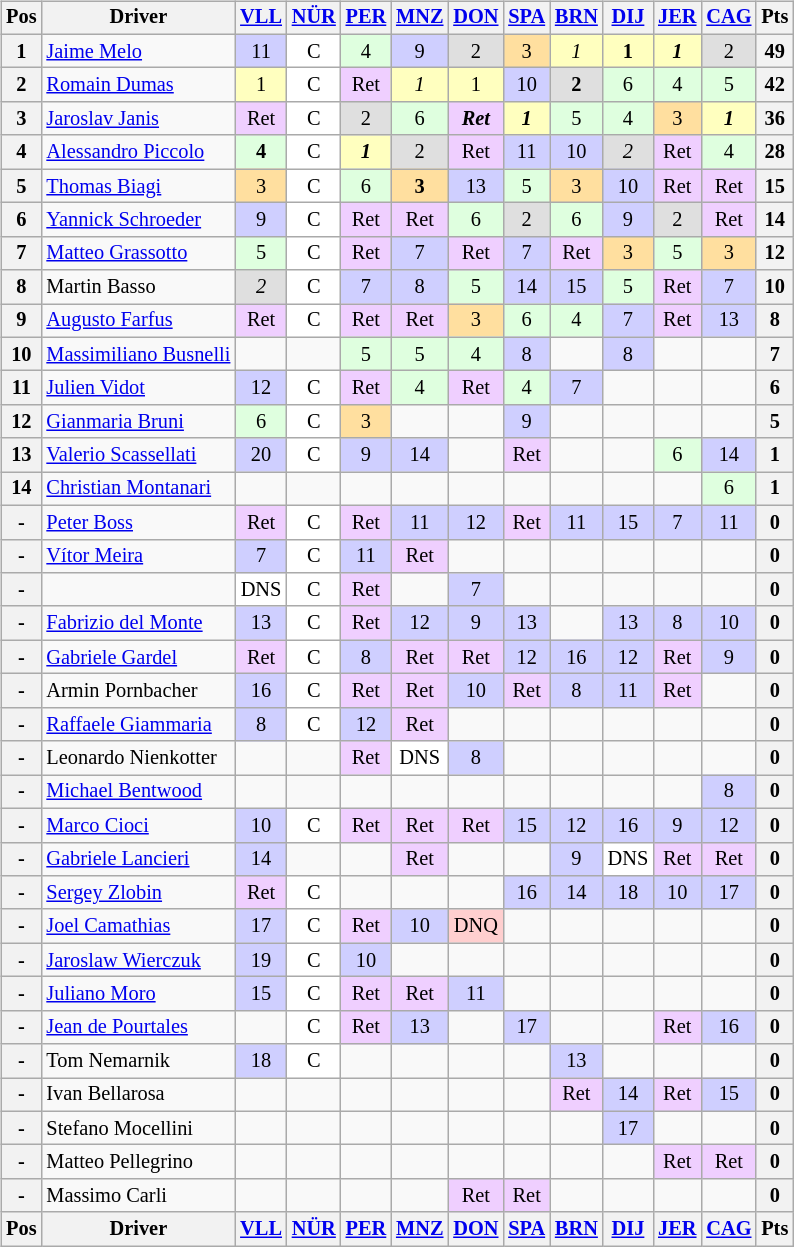<table>
<tr>
<td><br><table class="wikitable" style="font-size: 85%; text-align: center;">
<tr>
<th valign=middle>Pos</th>
<th valign=middle>Driver</th>
<th><a href='#'>VLL</a><br></th>
<th><a href='#'>NÜR</a><br></th>
<th><a href='#'>PER</a><br></th>
<th><a href='#'>MNZ</a><br></th>
<th><a href='#'>DON</a><br></th>
<th><a href='#'>SPA</a><br></th>
<th><a href='#'>BRN</a><br></th>
<th><a href='#'>DIJ</a><br></th>
<th><a href='#'>JER</a><br></th>
<th><a href='#'>CAG</a><br></th>
<th valign="middle">Pts</th>
</tr>
<tr>
<th>1</th>
<td align=left> <a href='#'>Jaime Melo</a></td>
<td style="background:#CFCFFF;">11</td>
<td style="background:#FFFFFF;">C</td>
<td style="background:#DFFFDF;">4</td>
<td style="background:#CFCFFF;">9</td>
<td style="background:#DFDFDF;">2</td>
<td style="background:#FFDF9F;">3</td>
<td style="background:#FFFFBF;"><em>1</em></td>
<td style="background:#FFFFBF;"><strong>1</strong></td>
<td style="background:#FFFFBF;"><strong><em>1</em></strong></td>
<td style="background:#DFDFDF;">2</td>
<th>49</th>
</tr>
<tr>
<th>2</th>
<td align=left> <a href='#'>Romain Dumas</a></td>
<td style="background:#FFFFBF;">1</td>
<td style="background:#FFFFFF;">C</td>
<td style="background:#EFCFFF;">Ret</td>
<td style="background:#FFFFBF;"><em>1</em></td>
<td style="background:#FFFFBF;">1</td>
<td style="background:#CFCFFF;">10</td>
<td style="background:#DFDFDF;"><strong>2</strong></td>
<td style="background:#DFFFDF;">6</td>
<td style="background:#DFFFDF;">4</td>
<td style="background:#DFFFDF;">5</td>
<th>42</th>
</tr>
<tr>
<th>3</th>
<td align=left> <a href='#'>Jaroslav Janis</a></td>
<td style="background:#EFCFFF;">Ret</td>
<td style="background:#FFFFFF;">C</td>
<td style="background:#DFDFDF;">2</td>
<td style="background:#DFFFDF;">6</td>
<td style="background:#EFCFFF;"><strong><em>Ret</em></strong></td>
<td style="background:#FFFFBF;"><strong><em>1</em></strong></td>
<td style="background:#DFFFDF;">5</td>
<td style="background:#DFFFDF;">4</td>
<td style="background:#FFDF9F;">3</td>
<td style="background:#FFFFBF;"><strong><em>1</em></strong></td>
<th>36</th>
</tr>
<tr>
<th>4</th>
<td align=left> <a href='#'>Alessandro Piccolo</a></td>
<td style="background:#DFFFDF;"><strong>4</strong></td>
<td style="background:#FFFFFF;">C</td>
<td style="background:#FFFFBF;"><strong><em>1</em></strong></td>
<td style="background:#DFDFDF;">2</td>
<td style="background:#EFCFFF;">Ret</td>
<td style="background:#CFCFFF;">11</td>
<td style="background:#CFCFFF;">10</td>
<td style="background:#DFDFDF;"><em>2</em></td>
<td style="background:#EFCFFF;">Ret</td>
<td style="background:#DFFFDF;">4</td>
<th>28</th>
</tr>
<tr>
<th>5</th>
<td align=left> <a href='#'>Thomas Biagi</a></td>
<td style="background:#FFDF9F;">3</td>
<td style="background:#FFFFFF;">C</td>
<td style="background:#DFFFDF;">6</td>
<td style="background:#FFDF9F;"><strong>3</strong></td>
<td style="background:#CFCFFF;">13</td>
<td style="background:#DFFFDF;">5</td>
<td style="background:#FFDF9F;">3</td>
<td style="background:#CFCFFF;">10</td>
<td style="background:#EFCFFF;">Ret</td>
<td style="background:#EFCFFF;">Ret</td>
<th>15</th>
</tr>
<tr>
<th>6</th>
<td align=left> <a href='#'>Yannick Schroeder</a></td>
<td style="background:#CFCFFF;">9</td>
<td style="background:#FFFFFF;">C</td>
<td style="background:#EFCFFF;">Ret</td>
<td style="background:#EFCFFF;">Ret</td>
<td style="background:#DFFFDF;">6</td>
<td style="background:#DFDFDF;">2</td>
<td style="background:#DFFFDF;">6</td>
<td style="background:#CFCFFF;">9</td>
<td style="background:#DFDFDF;">2</td>
<td style="background:#EFCFFF;">Ret</td>
<th>14</th>
</tr>
<tr>
<th>7</th>
<td align=left> <a href='#'>Matteo Grassotto</a></td>
<td style="background:#DFFFDF;">5</td>
<td style="background:#FFFFFF;">C</td>
<td style="background:#EFCFFF;">Ret</td>
<td style="background:#CFCFFF;">7</td>
<td style="background:#EFCFFF;">Ret</td>
<td style="background:#CFCFFF;">7</td>
<td style="background:#EFCFFF;">Ret</td>
<td style="background:#FFDF9F;">3</td>
<td style="background:#DFFFDF;">5</td>
<td style="background:#FFDF9F;">3</td>
<th>12</th>
</tr>
<tr>
<th>8</th>
<td align=left> Martin Basso</td>
<td style="background:#DFDFDF;"><em>2</em></td>
<td style="background:#FFFFFF;">C</td>
<td style="background:#CFCFFF;">7</td>
<td style="background:#CFCFFF;">8</td>
<td style="background:#DFFFDF;">5</td>
<td style="background:#CFCFFF;">14</td>
<td style="background:#CFCFFF;">15</td>
<td style="background:#DFFFDF;">5</td>
<td style="background:#EFCFFF;">Ret</td>
<td style="background:#CFCFFF;">7</td>
<th>10</th>
</tr>
<tr>
<th>9</th>
<td align=left> <a href='#'>Augusto Farfus</a></td>
<td style="background:#EFCFFF;">Ret</td>
<td style="background:#FFFFFF;">C</td>
<td style="background:#EFCFFF;">Ret</td>
<td style="background:#EFCFFF;">Ret</td>
<td style="background:#FFDF9F;">3</td>
<td style="background:#DFFFDF;">6</td>
<td style="background:#DFFFDF;">4</td>
<td style="background:#CFCFFF;">7</td>
<td style="background:#EFCFFF;">Ret</td>
<td style="background:#CFCFFF;">13</td>
<th>8</th>
</tr>
<tr>
<th>10</th>
<td align=left nowrap> <a href='#'>Massimiliano Busnelli</a></td>
<td></td>
<td></td>
<td style="background:#DFFFDF;">5</td>
<td style="background:#DFFFDF;">5</td>
<td style="background:#DFFFDF;">4</td>
<td style="background:#CFCFFF;">8</td>
<td></td>
<td style="background:#CFCFFF;">8</td>
<td></td>
<td></td>
<th>7</th>
</tr>
<tr>
<th>11</th>
<td align=left> <a href='#'>Julien Vidot</a></td>
<td style="background:#CFCFFF;">12</td>
<td style="background:#FFFFFF;">C</td>
<td style="background:#EFCFFF;">Ret</td>
<td style="background:#DFFFDF;">4</td>
<td style="background:#EFCFFF;">Ret</td>
<td style="background:#DFFFDF;">4</td>
<td style="background:#CFCFFF;">7</td>
<td></td>
<td></td>
<td></td>
<th>6</th>
</tr>
<tr>
<th>12</th>
<td align=left> <a href='#'>Gianmaria Bruni</a></td>
<td style="background:#DFFFDF;">6</td>
<td style="background:#FFFFFF;">C</td>
<td style="background:#FFDF9F;">3</td>
<td></td>
<td></td>
<td style="background:#CFCFFF;">9</td>
<td></td>
<td></td>
<td></td>
<td></td>
<th>5</th>
</tr>
<tr>
<th>13</th>
<td align=left> <a href='#'>Valerio Scassellati</a></td>
<td style="background:#CFCFFF;">20</td>
<td style="background:#FFFFFF;">C</td>
<td style="background:#CFCFFF;">9</td>
<td style="background:#CFCFFF;">14</td>
<td></td>
<td style="background:#EFCFFF;">Ret</td>
<td></td>
<td></td>
<td style="background:#DFFFDF;">6</td>
<td style="background:#CFCFFF;">14</td>
<th>1</th>
</tr>
<tr>
<th>14</th>
<td align=left> <a href='#'>Christian Montanari</a></td>
<td></td>
<td></td>
<td></td>
<td></td>
<td></td>
<td></td>
<td></td>
<td></td>
<td></td>
<td style="background:#DFFFDF;">6</td>
<th>1</th>
</tr>
<tr>
<th>-</th>
<td align=left> <a href='#'>Peter Boss</a></td>
<td style="background:#EFCFFF;">Ret</td>
<td style="background:#FFFFFF;">C</td>
<td style="background:#EFCFFF;">Ret</td>
<td style="background:#CFCFFF;">11</td>
<td style="background:#CFCFFF;">12</td>
<td style="background:#EFCFFF;">Ret</td>
<td style="background:#CFCFFF;">11</td>
<td style="background:#CFCFFF;">15</td>
<td style="background:#CFCFFF;">7</td>
<td style="background:#CFCFFF;">11</td>
<th>0</th>
</tr>
<tr>
<th>-</th>
<td align=left> <a href='#'>Vítor Meira</a></td>
<td style="background:#CFCFFF;">7</td>
<td style="background:#FFFFFF;">C</td>
<td style="background:#CFCFFF;">11</td>
<td style="background:#EFCFFF;">Ret</td>
<td></td>
<td></td>
<td></td>
<td></td>
<td></td>
<td></td>
<th>0</th>
</tr>
<tr>
<th>-</th>
<td align=left> </td>
<td style="background:#FFFFFF;">DNS</td>
<td style="background:#FFFFFF;">C</td>
<td style="background:#EFCFFF;">Ret</td>
<td></td>
<td style="background:#CFCFFF;">7</td>
<td></td>
<td></td>
<td></td>
<td></td>
<td></td>
<th>0</th>
</tr>
<tr>
<th>-</th>
<td align=left> <a href='#'>Fabrizio del Monte</a></td>
<td style="background:#CFCFFF;">13</td>
<td style="background:#FFFFFF;">C</td>
<td style="background:#EFCFFF;">Ret</td>
<td style="background:#CFCFFF;">12</td>
<td style="background:#CFCFFF;">9</td>
<td style="background:#CFCFFF;">13</td>
<td></td>
<td style="background:#CFCFFF;">13</td>
<td style="background:#CFCFFF;">8</td>
<td style="background:#CFCFFF;">10</td>
<th>0</th>
</tr>
<tr>
<th>-</th>
<td align=left> <a href='#'>Gabriele Gardel</a></td>
<td style="background:#EFCFFF;">Ret</td>
<td style="background:#FFFFFF;">C</td>
<td style="background:#CFCFFF;">8</td>
<td style="background:#EFCFFF;">Ret</td>
<td style="background:#EFCFFF;">Ret</td>
<td style="background:#CFCFFF;">12</td>
<td style="background:#CFCFFF;">16</td>
<td style="background:#CFCFFF;">12</td>
<td style="background:#EFCFFF;">Ret</td>
<td style="background:#CFCFFF;">9</td>
<th>0</th>
</tr>
<tr>
<th>-</th>
<td align=left> Armin Pornbacher</td>
<td style="background:#CFCFFF;">16</td>
<td style="background:#FFFFFF;">C</td>
<td style="background:#EFCFFF;">Ret</td>
<td style="background:#EFCFFF;">Ret</td>
<td style="background:#CFCFFF;">10</td>
<td style="background:#EFCFFF;">Ret</td>
<td style="background:#CFCFFF;">8</td>
<td style="background:#CFCFFF;">11</td>
<td style="background:#EFCFFF;">Ret</td>
<td></td>
<th>0</th>
</tr>
<tr>
<th>-</th>
<td align=left> <a href='#'>Raffaele Giammaria</a></td>
<td style="background:#CFCFFF;">8</td>
<td style="background:#FFFFFF;">C</td>
<td style="background:#CFCFFF;">12</td>
<td style="background:#EFCFFF;">Ret</td>
<td></td>
<td></td>
<td></td>
<td></td>
<td></td>
<td></td>
<th>0</th>
</tr>
<tr>
<th>-</th>
<td align=left> Leonardo Nienkotter</td>
<td></td>
<td></td>
<td style="background:#EFCFFF;">Ret</td>
<td style="background:#FFFFFF;">DNS</td>
<td style="background:#CFCFFF;">8</td>
<td></td>
<td></td>
<td></td>
<td></td>
<td></td>
<th>0</th>
</tr>
<tr>
<th>-</th>
<td align=left> <a href='#'>Michael Bentwood</a></td>
<td></td>
<td></td>
<td></td>
<td></td>
<td></td>
<td></td>
<td></td>
<td></td>
<td></td>
<td style="background:#CFCFFF;">8</td>
<th>0</th>
</tr>
<tr>
<th>-</th>
<td align=left> <a href='#'>Marco Cioci</a></td>
<td style="background:#CFCFFF;">10</td>
<td style="background:#FFFFFF;">C</td>
<td style="background:#EFCFFF;">Ret</td>
<td style="background:#EFCFFF;">Ret</td>
<td style="background:#EFCFFF;">Ret</td>
<td style="background:#CFCFFF;">15</td>
<td style="background:#CFCFFF;">12</td>
<td style="background:#CFCFFF;">16</td>
<td style="background:#CFCFFF;">9</td>
<td style="background:#CFCFFF;">12</td>
<th>0</th>
</tr>
<tr>
<th>-</th>
<td align=left> <a href='#'>Gabriele Lancieri</a></td>
<td style="background:#CFCFFF;">14</td>
<td></td>
<td></td>
<td style="background:#EFCFFF;">Ret</td>
<td></td>
<td></td>
<td style="background:#CFCFFF;">9</td>
<td style="background:#FFFFFF;">DNS</td>
<td style="background:#EFCFFF;">Ret</td>
<td style="background:#EFCFFF;">Ret</td>
<th>0</th>
</tr>
<tr>
<th>-</th>
<td align=left> <a href='#'>Sergey Zlobin</a></td>
<td style="background:#EFCFFF;">Ret</td>
<td style="background:#FFFFFF;">C</td>
<td></td>
<td></td>
<td></td>
<td style="background:#CFCFFF;">16</td>
<td style="background:#CFCFFF;">14</td>
<td style="background:#CFCFFF;">18</td>
<td style="background:#CFCFFF;">10</td>
<td style="background:#CFCFFF;">17</td>
<th>0</th>
</tr>
<tr>
<th>-</th>
<td align=left> <a href='#'>Joel Camathias</a></td>
<td style="background:#CFCFFF;">17</td>
<td style="background:#FFFFFF;">C</td>
<td style="background:#EFCFFF;">Ret</td>
<td style="background:#CFCFFF;">10</td>
<td style="background:#ffcfcf;">DNQ</td>
<td></td>
<td></td>
<td></td>
<td></td>
<td></td>
<th>0</th>
</tr>
<tr>
<th>-</th>
<td align=left> <a href='#'>Jaroslaw Wierczuk</a></td>
<td style="background:#CFCFFF;">19</td>
<td style="background:#FFFFFF;">C</td>
<td style="background:#CFCFFF;">10</td>
<td></td>
<td></td>
<td></td>
<td></td>
<td></td>
<td></td>
<td></td>
<th>0</th>
</tr>
<tr>
<th>-</th>
<td align=left> <a href='#'>Juliano Moro</a></td>
<td style="background:#CFCFFF;">15</td>
<td style="background:#FFFFFF;">C</td>
<td style="background:#EFCFFF;">Ret</td>
<td style="background:#EFCFFF;">Ret</td>
<td style="background:#CFCFFF;">11</td>
<td></td>
<td></td>
<td></td>
<td></td>
<td></td>
<th>0</th>
</tr>
<tr>
<th>-</th>
<td align=left> <a href='#'>Jean de Pourtales</a></td>
<td></td>
<td style="background:#FFFFFF;">C</td>
<td style="background:#EFCFFF;">Ret</td>
<td style="background:#CFCFFF;">13</td>
<td></td>
<td style="background:#CFCFFF;">17</td>
<td></td>
<td></td>
<td style="background:#EFCFFF;">Ret</td>
<td style="background:#CFCFFF;">16</td>
<th>0</th>
</tr>
<tr>
<th>-</th>
<td align=left> Tom Nemarnik</td>
<td style="background:#CFCFFF;">18</td>
<td style="background:#FFFFFF;">C</td>
<td></td>
<td></td>
<td></td>
<td></td>
<td style="background:#CFCFFF;">13</td>
<td></td>
<td></td>
<td></td>
<th>0</th>
</tr>
<tr>
<th>-</th>
<td align=left> Ivan Bellarosa</td>
<td></td>
<td></td>
<td></td>
<td></td>
<td></td>
<td></td>
<td style="background:#EFCFFF;">Ret</td>
<td style="background:#CFCFFF;">14</td>
<td style="background:#EFCFFF;">Ret</td>
<td style="background:#CFCFFF;">15</td>
<th>0</th>
</tr>
<tr>
<th>-</th>
<td align=left> Stefano Mocellini</td>
<td></td>
<td></td>
<td></td>
<td></td>
<td></td>
<td></td>
<td></td>
<td style="background:#CFCFFF;">17</td>
<td></td>
<td></td>
<th>0</th>
</tr>
<tr>
<th>-</th>
<td align=left> Matteo Pellegrino</td>
<td></td>
<td></td>
<td></td>
<td></td>
<td></td>
<td></td>
<td></td>
<td></td>
<td style="background:#EFCFFF;">Ret</td>
<td style="background:#EFCFFF;">Ret</td>
<th>0</th>
</tr>
<tr>
<th>-</th>
<td align=left> Massimo Carli</td>
<td></td>
<td></td>
<td></td>
<td></td>
<td style="background:#EFCFFF;">Ret</td>
<td style="background:#EFCFFF;">Ret</td>
<td></td>
<td></td>
<td></td>
<td></td>
<th>0</th>
</tr>
<tr>
<th valign=middle>Pos</th>
<th valign=middle>Driver</th>
<th><a href='#'>VLL</a><br></th>
<th><a href='#'>NÜR</a><br></th>
<th><a href='#'>PER</a><br></th>
<th><a href='#'>MNZ</a><br></th>
<th><a href='#'>DON</a><br></th>
<th><a href='#'>SPA</a><br></th>
<th><a href='#'>BRN</a><br></th>
<th><a href='#'>DIJ</a><br></th>
<th><a href='#'>JER</a><br></th>
<th><a href='#'>CAG</a><br></th>
<th valign="middle">Pts</th>
</tr>
</table>
</td>
<td valign="top"><br></td>
</tr>
</table>
